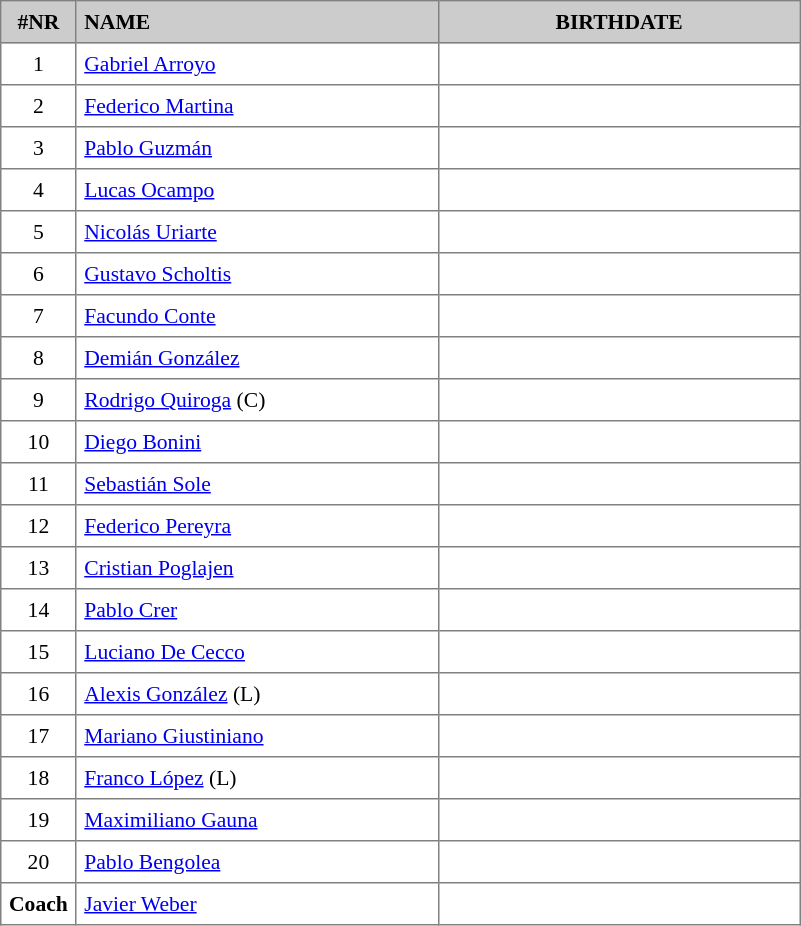<table border="1" cellspacing="2" cellpadding="5" style="border-collapse: collapse; font-size: 90%;">
<tr style="background:#ccc;">
<th>#NR</th>
<th style="text-align:left; width:16em;">NAME</th>
<th style="text-align:center; width:16em;">BIRTHDATE</th>
</tr>
<tr>
<td style="text-align:center;">1</td>
<td><a href='#'>Gabriel Arroyo</a></td>
<td align="center"></td>
</tr>
<tr>
<td style="text-align:center;">2</td>
<td><a href='#'>Federico Martina</a></td>
<td align="center"></td>
</tr>
<tr>
<td style="text-align:center;">3</td>
<td><a href='#'>Pablo Guzmán</a></td>
<td align="center"></td>
</tr>
<tr>
<td style="text-align:center;">4</td>
<td><a href='#'>Lucas Ocampo</a></td>
<td align="center"></td>
</tr>
<tr>
<td style="text-align:center;">5</td>
<td><a href='#'>Nicolás Uriarte</a></td>
<td align="center"></td>
</tr>
<tr>
<td style="text-align:center;">6</td>
<td><a href='#'>Gustavo Scholtis</a></td>
<td align="center"></td>
</tr>
<tr>
<td style="text-align:center;">7</td>
<td><a href='#'>Facundo Conte</a></td>
<td align="center"></td>
</tr>
<tr>
<td style="text-align:center;">8</td>
<td><a href='#'>Demián González</a></td>
<td align="center"></td>
</tr>
<tr>
<td style="text-align:center;">9</td>
<td><a href='#'>Rodrigo Quiroga</a> (C)</td>
<td align="center"></td>
</tr>
<tr>
<td style="text-align:center;">10</td>
<td><a href='#'>Diego Bonini</a></td>
<td align="center"></td>
</tr>
<tr>
<td style="text-align:center;">11</td>
<td><a href='#'>Sebastián Sole</a></td>
<td align="center"></td>
</tr>
<tr>
<td style="text-align:center;">12</td>
<td><a href='#'>Federico Pereyra</a></td>
<td align="center"></td>
</tr>
<tr>
<td style="text-align:center;">13</td>
<td><a href='#'>Cristian Poglajen</a></td>
<td align="center"></td>
</tr>
<tr>
<td style="text-align:center;">14</td>
<td><a href='#'>Pablo Crer</a></td>
<td align="center"></td>
</tr>
<tr>
<td style="text-align:center;">15</td>
<td><a href='#'>Luciano De Cecco</a></td>
<td align="center"></td>
</tr>
<tr>
<td style="text-align:center;">16</td>
<td><a href='#'>Alexis González</a> (L)</td>
<td align="center"></td>
</tr>
<tr>
<td style="text-align:center;">17</td>
<td><a href='#'>Mariano Giustiniano</a></td>
<td align="center"></td>
</tr>
<tr>
<td style="text-align:center;">18</td>
<td><a href='#'>Franco López</a> (L)</td>
<td align="center"></td>
</tr>
<tr>
<td style="text-align:center;">19</td>
<td><a href='#'>Maximiliano Gauna</a></td>
<td align="center"></td>
</tr>
<tr>
<td style="text-align:center;">20</td>
<td><a href='#'>Pablo Bengolea</a></td>
<td align="center"></td>
</tr>
<tr>
<td style="text-align:center;"><strong>Coach</strong></td>
<td><a href='#'>Javier Weber</a></td>
<td align="center"></td>
</tr>
</table>
